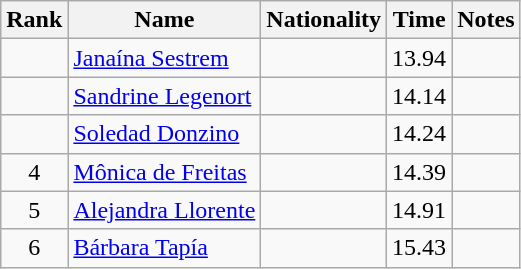<table class="wikitable sortable" style="text-align:center">
<tr>
<th>Rank</th>
<th>Name</th>
<th>Nationality</th>
<th>Time</th>
<th>Notes</th>
</tr>
<tr>
<td align=center></td>
<td align=left><a href='#'>Janaína Sestrem</a></td>
<td align=left></td>
<td>13.94</td>
<td></td>
</tr>
<tr>
<td align=center></td>
<td align=left><a href='#'>Sandrine Legenort</a></td>
<td align=left></td>
<td>14.14</td>
<td></td>
</tr>
<tr>
<td align=center></td>
<td align=left><a href='#'>Soledad Donzino</a></td>
<td align=left></td>
<td>14.24</td>
<td></td>
</tr>
<tr>
<td align=center>4</td>
<td align=left><a href='#'>Mônica de Freitas</a></td>
<td align=left></td>
<td>14.39</td>
<td></td>
</tr>
<tr>
<td align=center>5</td>
<td align=left><a href='#'>Alejandra Llorente</a></td>
<td align=left></td>
<td>14.91</td>
<td></td>
</tr>
<tr>
<td align=center>6</td>
<td align=left><a href='#'>Bárbara Tapía</a></td>
<td align=left></td>
<td>15.43</td>
<td></td>
</tr>
</table>
